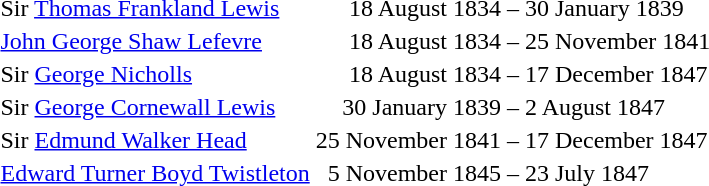<table>
<tr>
<td>Sir <a href='#'>Thomas Frankland Lewis</a></td>
<td align=right>18 August 1834</td>
<td>–</td>
<td>30 January 1839</td>
</tr>
<tr>
<td><a href='#'>John George Shaw Lefevre</a></td>
<td align=right>18 August 1834</td>
<td>–</td>
<td>25 November 1841</td>
</tr>
<tr>
<td>Sir <a href='#'>George Nicholls</a></td>
<td align=right>18 August 1834</td>
<td>–</td>
<td>17 December 1847</td>
</tr>
<tr>
<td>Sir <a href='#'>George Cornewall Lewis</a></td>
<td align=right>30 January 1839</td>
<td>–</td>
<td>2 August 1847</td>
</tr>
<tr>
<td>Sir <a href='#'>Edmund Walker Head</a></td>
<td align=right>25 November 1841</td>
<td>–</td>
<td>17 December 1847</td>
</tr>
<tr>
<td><a href='#'>Edward Turner Boyd Twistleton</a></td>
<td align=right>5 November 1845</td>
<td>–</td>
<td>23 July 1847</td>
</tr>
</table>
